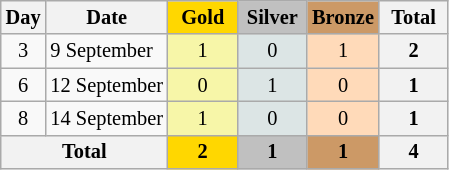<table class="wikitable sortable collapsible" style="font-size:85%; text-align:center;">
<tr>
<th>Day</th>
<th>Date</th>
<th width=40 style="background-color:gold;">Gold</th>
<th width=40 style="background-color:silver;">Silver</th>
<th width=40 style="background-color:#c96;">Bronze</th>
<th width=40>Total</th>
</tr>
<tr>
<td>3</td>
<td align=left>9 September</td>
<td style="background:#f7f6a8;">1</td>
<td style="background:#dce5e5;">0</td>
<td style="background:#ffdab9;">1</td>
<th>2</th>
</tr>
<tr>
<td>6</td>
<td align=left>12 September</td>
<td style="background:#f7f6a8;">0</td>
<td style="background:#dce5e5;">1</td>
<td style="background:#ffdab9;">0</td>
<th>1</th>
</tr>
<tr>
<td>8</td>
<td align=left>14 September</td>
<td style="background:#f7f6a8;">1</td>
<td style="background:#dce5e5;">0</td>
<td style="background:#ffdab9;">0</td>
<th>1</th>
</tr>
<tr>
<th colspan="2">Total</th>
<th style="background:gold;">2</th>
<th style="background:silver;">1</th>
<th style="background:#c96;">1</th>
<th>4</th>
</tr>
</table>
